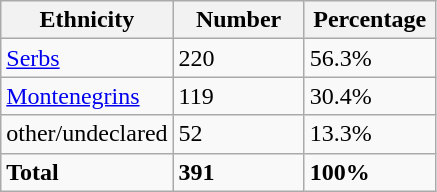<table class="wikitable">
<tr>
<th width="100px">Ethnicity</th>
<th width="80px">Number</th>
<th width="80px">Percentage</th>
</tr>
<tr>
<td><a href='#'>Serbs</a></td>
<td>220</td>
<td>56.3%</td>
</tr>
<tr>
<td><a href='#'>Montenegrins</a></td>
<td>119</td>
<td>30.4%</td>
</tr>
<tr>
<td>other/undeclared</td>
<td>52</td>
<td>13.3%</td>
</tr>
<tr>
<td><strong>Total</strong></td>
<td><strong>391</strong></td>
<td><strong>100%</strong></td>
</tr>
</table>
